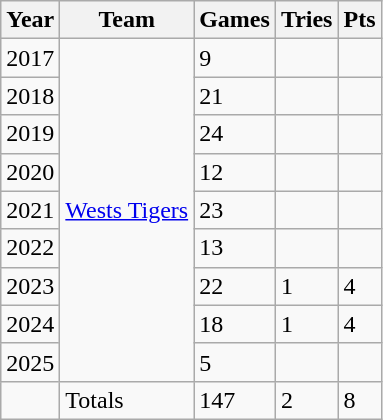<table class="wikitable">
<tr>
<th>Year</th>
<th>Team</th>
<th>Games</th>
<th>Tries</th>
<th>Pts</th>
</tr>
<tr>
<td>2017</td>
<td rowspan="9"> <a href='#'>Wests Tigers</a></td>
<td>9</td>
<td></td>
<td></td>
</tr>
<tr>
<td>2018</td>
<td>21</td>
<td></td>
<td></td>
</tr>
<tr>
<td>2019</td>
<td>24</td>
<td></td>
<td></td>
</tr>
<tr>
<td>2020</td>
<td>12</td>
<td></td>
<td></td>
</tr>
<tr>
<td>2021</td>
<td>23</td>
<td></td>
<td></td>
</tr>
<tr>
<td>2022</td>
<td>13</td>
<td></td>
<td></td>
</tr>
<tr>
<td>2023</td>
<td>22</td>
<td>1</td>
<td>4</td>
</tr>
<tr>
<td>2024</td>
<td>18</td>
<td>1</td>
<td>4</td>
</tr>
<tr>
<td>2025</td>
<td>5</td>
<td></td>
<td></td>
</tr>
<tr>
<td></td>
<td>Totals</td>
<td>147</td>
<td>2</td>
<td>8</td>
</tr>
</table>
